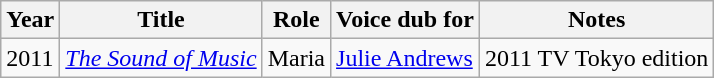<table class="wikitable">
<tr>
<th>Year</th>
<th>Title</th>
<th>Role</th>
<th>Voice dub for</th>
<th>Notes</th>
</tr>
<tr>
<td>2011</td>
<td><em><a href='#'>The Sound of Music</a></em></td>
<td>Maria</td>
<td><a href='#'>Julie Andrews</a></td>
<td>2011 TV Tokyo edition</td>
</tr>
</table>
